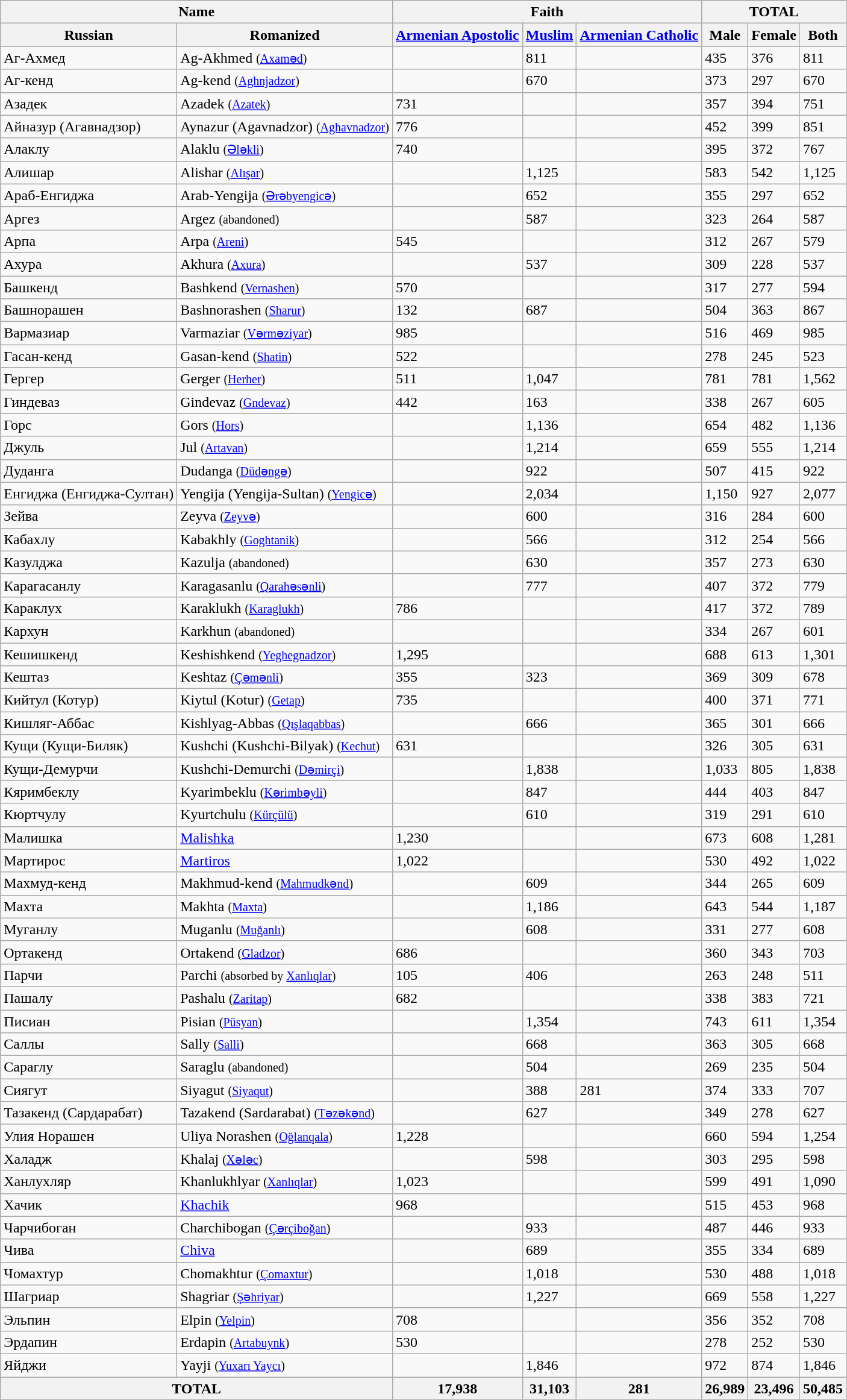<table class="wikitable sortable">
<tr>
<th colspan="2">Name</th>
<th colspan="3">Faith</th>
<th colspan="3">TOTAL</th>
</tr>
<tr>
<th>Russian</th>
<th>Romanized</th>
<th><a href='#'>Armenian Apostolic</a></th>
<th><a href='#'>Muslim</a></th>
<th><a href='#'>Armenian Catholic</a></th>
<th>Male</th>
<th>Female</th>
<th>Both</th>
</tr>
<tr>
<td>Аг-Ахмед</td>
<td>Ag-Akhmed <small>(<a href='#'>Axaməd</a>)</small></td>
<td></td>
<td>811</td>
<td></td>
<td>435</td>
<td>376</td>
<td>811</td>
</tr>
<tr>
<td>Аг-кенд</td>
<td>Ag-kend <small>(<a href='#'>Aghnjadzor</a>)</small></td>
<td></td>
<td>670</td>
<td></td>
<td>373</td>
<td>297</td>
<td>670</td>
</tr>
<tr>
<td>Азадек</td>
<td>Azadek <small>(<a href='#'>Azatek</a>)</small></td>
<td>731</td>
<td></td>
<td></td>
<td>357</td>
<td>394</td>
<td>751</td>
</tr>
<tr>
<td>Айназур (Агавнадзор)</td>
<td>Aynazur (Agavnadzor) <small>(<a href='#'>Aghavnadzor</a>)</small></td>
<td>776</td>
<td></td>
<td></td>
<td>452</td>
<td>399</td>
<td>851</td>
</tr>
<tr>
<td>Алаклу</td>
<td>Alaklu <small>(<a href='#'>Ələkli</a>)</small></td>
<td>740</td>
<td></td>
<td></td>
<td>395</td>
<td>372</td>
<td>767</td>
</tr>
<tr>
<td>Алишар</td>
<td>Alishar <small>(<a href='#'>Alışar</a>)</small></td>
<td></td>
<td>1,125</td>
<td></td>
<td>583</td>
<td>542</td>
<td>1,125</td>
</tr>
<tr>
<td>Араб-Енгиджа</td>
<td>Arab-Yengija <small>(<a href='#'>Ərəbyengicə</a>)</small></td>
<td></td>
<td>652</td>
<td></td>
<td>355</td>
<td>297</td>
<td>652</td>
</tr>
<tr>
<td>Аргез</td>
<td>Argez <small>(abandoned)</small></td>
<td></td>
<td>587</td>
<td></td>
<td>323</td>
<td>264</td>
<td>587</td>
</tr>
<tr>
<td>Арпа</td>
<td>Arpa <small>(<a href='#'>Areni</a>)</small></td>
<td>545</td>
<td></td>
<td></td>
<td>312</td>
<td>267</td>
<td>579</td>
</tr>
<tr>
<td>Ахура</td>
<td>Akhura <small>(<a href='#'>Axura</a>)</small></td>
<td></td>
<td>537</td>
<td></td>
<td>309</td>
<td>228</td>
<td>537</td>
</tr>
<tr>
<td>Башкенд</td>
<td>Bashkend <small>(<a href='#'>Vernashen</a>)</small></td>
<td>570</td>
<td></td>
<td></td>
<td>317</td>
<td>277</td>
<td>594</td>
</tr>
<tr>
<td>Башнорашен</td>
<td>Bashnorashen <small>(<a href='#'>Sharur</a>)</small></td>
<td>132</td>
<td>687</td>
<td></td>
<td>504</td>
<td>363</td>
<td>867</td>
</tr>
<tr>
<td>Вармазиар</td>
<td>Varmaziar <small>(<a href='#'>Vərməziyar</a>)</small></td>
<td>985</td>
<td></td>
<td></td>
<td>516</td>
<td>469</td>
<td>985</td>
</tr>
<tr>
<td>Гасан-кенд</td>
<td>Gasan-kend <small>(<a href='#'>Shatin</a>)</small></td>
<td>522</td>
<td></td>
<td></td>
<td>278</td>
<td>245</td>
<td>523</td>
</tr>
<tr>
<td>Гергер</td>
<td>Gerger <small>(<a href='#'>Herher</a>)</small></td>
<td>511</td>
<td>1,047</td>
<td></td>
<td>781</td>
<td>781</td>
<td>1,562</td>
</tr>
<tr>
<td>Гиндеваз</td>
<td>Gindevaz <small>(<a href='#'>Gndevaz</a>)</small></td>
<td>442</td>
<td>163</td>
<td></td>
<td>338</td>
<td>267</td>
<td>605</td>
</tr>
<tr>
<td>Горс</td>
<td>Gors <small>(<a href='#'>Hors</a>)</small></td>
<td></td>
<td>1,136</td>
<td></td>
<td>654</td>
<td>482</td>
<td>1,136</td>
</tr>
<tr>
<td>Джуль</td>
<td>Jul <small>(<a href='#'>Artavan</a>)</small></td>
<td></td>
<td>1,214</td>
<td></td>
<td>659</td>
<td>555</td>
<td>1,214</td>
</tr>
<tr>
<td>Дуданга</td>
<td>Dudanga <small>(<a href='#'>Düdəngə</a>)</small></td>
<td></td>
<td>922</td>
<td></td>
<td>507</td>
<td>415</td>
<td>922</td>
</tr>
<tr>
<td>Енгиджа (Енгиджа-Султан)</td>
<td>Yengija (Yengija-Sultan) <small>(<a href='#'>Yengicə</a>)</small></td>
<td></td>
<td>2,034</td>
<td></td>
<td>1,150</td>
<td>927</td>
<td>2,077</td>
</tr>
<tr>
<td>Зейва</td>
<td>Zeyva <small>(<a href='#'>Zeyvə</a>)</small></td>
<td></td>
<td>600</td>
<td></td>
<td>316</td>
<td>284</td>
<td>600</td>
</tr>
<tr>
<td>Кабахлу</td>
<td>Kabakhly <small>(<a href='#'>Goghtanik</a>)</small></td>
<td></td>
<td>566</td>
<td></td>
<td>312</td>
<td>254</td>
<td>566</td>
</tr>
<tr>
<td>Казулджа</td>
<td>Kazulja <small>(abandoned)</small></td>
<td></td>
<td>630</td>
<td></td>
<td>357</td>
<td>273</td>
<td>630</td>
</tr>
<tr>
<td>Карагасанлу</td>
<td>Karagasanlu <small>(<a href='#'>Qarahəsənli</a>)</small></td>
<td></td>
<td>777</td>
<td></td>
<td>407</td>
<td>372</td>
<td>779</td>
</tr>
<tr>
<td>Караклух</td>
<td>Karaklukh <small>(<a href='#'>Karaglukh</a>)</small></td>
<td>786</td>
<td></td>
<td></td>
<td>417</td>
<td>372</td>
<td>789</td>
</tr>
<tr>
<td>Кархун</td>
<td>Karkhun <small>(abandoned)</small></td>
<td></td>
<td></td>
<td></td>
<td>334</td>
<td>267</td>
<td>601</td>
</tr>
<tr>
<td>Кешишкенд</td>
<td>Keshishkend <small>(<a href='#'>Yeghegnadzor</a>)</small></td>
<td>1,295</td>
<td></td>
<td></td>
<td>688</td>
<td>613</td>
<td>1,301</td>
</tr>
<tr>
<td>Кештаз</td>
<td>Keshtaz <small>(<a href='#'>Çəmənli</a>)</small></td>
<td>355</td>
<td>323</td>
<td></td>
<td>369</td>
<td>309</td>
<td>678</td>
</tr>
<tr>
<td>Кийтул (Котур)</td>
<td>Kiytul (Kotur) <small>(<a href='#'>Getap</a>)</small></td>
<td>735</td>
<td></td>
<td></td>
<td>400</td>
<td>371</td>
<td>771</td>
</tr>
<tr>
<td>Кишляг-Аббас</td>
<td>Kishlyag-Abbas <small>(<a href='#'>Qışlaqabbas</a>)</small></td>
<td></td>
<td>666</td>
<td></td>
<td>365</td>
<td>301</td>
<td>666</td>
</tr>
<tr>
<td>Кущи (Кущи-Биляк)</td>
<td>Kushchi (Kushchi-Bilyak) <small>(<a href='#'>Kechut</a>)</small></td>
<td>631</td>
<td></td>
<td></td>
<td>326</td>
<td>305</td>
<td>631</td>
</tr>
<tr>
<td>Кущи-Демурчи</td>
<td>Kushchi-Demurchi <small>(<a href='#'>Dəmirçi</a>)</small></td>
<td></td>
<td>1,838</td>
<td></td>
<td>1,033</td>
<td>805</td>
<td>1,838</td>
</tr>
<tr>
<td>Кяримбеклу</td>
<td>Kyarimbeklu <small>(<a href='#'>Kərimbəyli</a>)</small></td>
<td></td>
<td>847</td>
<td></td>
<td>444</td>
<td>403</td>
<td>847</td>
</tr>
<tr>
<td>Кюртчулу</td>
<td>Kyurtchulu <small>(<a href='#'>Kürçülü</a>)</small></td>
<td></td>
<td>610</td>
<td></td>
<td>319</td>
<td>291</td>
<td>610</td>
</tr>
<tr>
<td>Малишка</td>
<td><a href='#'>Malishka</a></td>
<td>1,230</td>
<td></td>
<td></td>
<td>673</td>
<td>608</td>
<td>1,281</td>
</tr>
<tr>
<td>Мартирос</td>
<td><a href='#'>Martiros</a></td>
<td>1,022</td>
<td></td>
<td></td>
<td>530</td>
<td>492</td>
<td>1,022</td>
</tr>
<tr>
<td>Махмуд-кенд</td>
<td>Makhmud-kend <small>(<a href='#'>Mahmudkənd</a>)</small></td>
<td></td>
<td>609</td>
<td></td>
<td>344</td>
<td>265</td>
<td>609</td>
</tr>
<tr>
<td>Махта</td>
<td>Makhta <small>(<a href='#'>Maxta</a>)</small></td>
<td></td>
<td>1,186</td>
<td></td>
<td>643</td>
<td>544</td>
<td>1,187</td>
</tr>
<tr>
<td>Муганлу</td>
<td>Muganlu <small>(<a href='#'>Muğanlı</a>)</small></td>
<td></td>
<td>608</td>
<td></td>
<td>331</td>
<td>277</td>
<td>608</td>
</tr>
<tr>
<td>Ортакенд</td>
<td>Ortakend <small>(<a href='#'>Gladzor</a>)</small></td>
<td>686</td>
<td></td>
<td></td>
<td>360</td>
<td>343</td>
<td>703</td>
</tr>
<tr>
<td>Парчи</td>
<td>Parchi <small>(absorbed by <a href='#'>Xanlıqlar</a>)</small></td>
<td>105</td>
<td>406</td>
<td></td>
<td>263</td>
<td>248</td>
<td>511</td>
</tr>
<tr>
<td>Пашалу</td>
<td>Pashalu <small>(<a href='#'>Zaritap</a>)</small></td>
<td>682</td>
<td></td>
<td></td>
<td>338</td>
<td>383</td>
<td>721</td>
</tr>
<tr>
<td>Писиан</td>
<td>Pisian <small>(<a href='#'>Püsyan</a>)</small></td>
<td></td>
<td>1,354</td>
<td></td>
<td>743</td>
<td>611</td>
<td>1,354</td>
</tr>
<tr>
<td>Саллы</td>
<td>Sally <small>(<a href='#'>Salli</a>)</small></td>
<td></td>
<td>668</td>
<td></td>
<td>363</td>
<td>305</td>
<td>668</td>
</tr>
<tr>
<td>Сараглу</td>
<td>Saraglu <small>(abandoned)</small></td>
<td></td>
<td>504</td>
<td></td>
<td>269</td>
<td>235</td>
<td>504</td>
</tr>
<tr>
<td>Сиягут</td>
<td>Siyagut <small>(<a href='#'>Siyaqut</a>)</small></td>
<td></td>
<td>388</td>
<td>281</td>
<td>374</td>
<td>333</td>
<td>707</td>
</tr>
<tr>
<td>Тазакенд (Сардарабат)</td>
<td>Tazakend (Sardarabat) <small>(<a href='#'>Təzəkənd</a>)</small></td>
<td></td>
<td>627</td>
<td></td>
<td>349</td>
<td>278</td>
<td>627</td>
</tr>
<tr>
<td>Улия Норашен</td>
<td>Uliya Norashen <small>(<a href='#'>Oğlanqala</a>)</small></td>
<td>1,228</td>
<td></td>
<td></td>
<td>660</td>
<td>594</td>
<td>1,254</td>
</tr>
<tr>
<td>Халадж</td>
<td>Khalaj <small>(<a href='#'>Xələc</a>)</small></td>
<td></td>
<td>598</td>
<td></td>
<td>303</td>
<td>295</td>
<td>598</td>
</tr>
<tr>
<td>Ханлухляр</td>
<td>Khanlukhlyar <small>(<a href='#'>Xanlıqlar</a>)</small></td>
<td>1,023</td>
<td></td>
<td></td>
<td>599</td>
<td>491</td>
<td>1,090</td>
</tr>
<tr>
<td>Хачик</td>
<td><a href='#'>Khachik</a></td>
<td>968</td>
<td></td>
<td></td>
<td>515</td>
<td>453</td>
<td>968</td>
</tr>
<tr>
<td>Чарчибоган</td>
<td>Charchibogan <small>(<a href='#'>Çərçiboğan</a>)</small></td>
<td></td>
<td>933</td>
<td></td>
<td>487</td>
<td>446</td>
<td>933</td>
</tr>
<tr>
<td>Чива</td>
<td><a href='#'>Chiva</a></td>
<td></td>
<td>689</td>
<td></td>
<td>355</td>
<td>334</td>
<td>689</td>
</tr>
<tr>
<td>Чомахтур</td>
<td>Chomakhtur <small>(<a href='#'>Çomaxtur</a>)</small></td>
<td></td>
<td>1,018</td>
<td></td>
<td>530</td>
<td>488</td>
<td>1,018</td>
</tr>
<tr>
<td>Шагриар</td>
<td>Shagriar <small>(<a href='#'>Şəhriyar</a>)</small></td>
<td></td>
<td>1,227</td>
<td></td>
<td>669</td>
<td>558</td>
<td>1,227</td>
</tr>
<tr>
<td>Эльпин</td>
<td>Elpin <small>(<a href='#'>Yelpin</a>)</small></td>
<td>708</td>
<td></td>
<td></td>
<td>356</td>
<td>352</td>
<td>708</td>
</tr>
<tr>
<td>Эрдапин</td>
<td>Erdapin <small>(<a href='#'>Artabuynk</a>)</small></td>
<td>530</td>
<td></td>
<td></td>
<td>278</td>
<td>252</td>
<td>530</td>
</tr>
<tr>
<td>Яйджи</td>
<td>Yayji <small>(<a href='#'>Yuxarı Yaycı</a>)</small></td>
<td></td>
<td>1,846</td>
<td></td>
<td>972</td>
<td>874</td>
<td>1,846</td>
</tr>
<tr>
<th colspan="2">TOTAL</th>
<th>17,938</th>
<th>31,103</th>
<th>281</th>
<th>26,989</th>
<th>23,496</th>
<th>50,485</th>
</tr>
</table>
